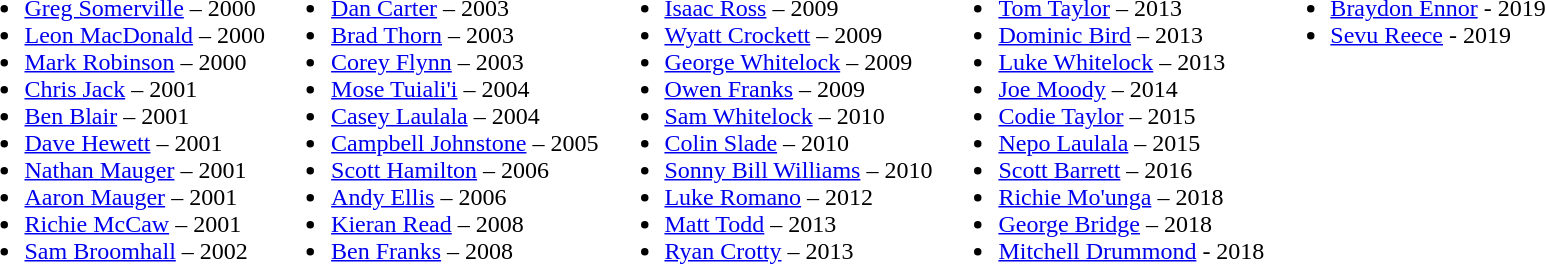<table border="0">
<tr valign="top">
<td><br><ul><li><a href='#'>Greg Somerville</a> – 2000</li><li><a href='#'>Leon MacDonald</a> – 2000</li><li><a href='#'>Mark Robinson</a> – 2000</li><li><a href='#'>Chris Jack</a> – 2001</li><li><a href='#'>Ben Blair</a> – 2001</li><li><a href='#'>Dave Hewett</a> – 2001</li><li><a href='#'>Nathan Mauger</a> – 2001</li><li><a href='#'>Aaron Mauger</a> – 2001</li><li><a href='#'>Richie McCaw</a> – 2001</li><li><a href='#'>Sam Broomhall</a> – 2002</li></ul></td>
<td><br><ul><li><a href='#'>Dan Carter</a> – 2003</li><li><a href='#'>Brad Thorn</a> – 2003</li><li><a href='#'>Corey Flynn</a> – 2003</li><li><a href='#'>Mose Tuiali'i</a> – 2004</li><li><a href='#'>Casey Laulala</a> – 2004</li><li><a href='#'>Campbell Johnstone</a> – 2005</li><li><a href='#'>Scott Hamilton</a> – 2006</li><li><a href='#'>Andy Ellis</a> – 2006</li><li><a href='#'>Kieran Read</a> – 2008</li><li><a href='#'>Ben Franks</a> – 2008</li></ul></td>
<td><br><ul><li><a href='#'>Isaac Ross</a> – 2009</li><li><a href='#'>Wyatt Crockett</a> – 2009</li><li><a href='#'>George Whitelock</a> – 2009</li><li><a href='#'>Owen Franks</a> – 2009</li><li><a href='#'>Sam Whitelock</a> – 2010</li><li><a href='#'>Colin Slade</a> – 2010</li><li><a href='#'>Sonny Bill Williams</a> – 2010</li><li><a href='#'>Luke Romano</a> – 2012</li><li><a href='#'>Matt Todd</a> – 2013</li><li><a href='#'>Ryan Crotty</a> – 2013</li></ul></td>
<td><br><ul><li><a href='#'>Tom Taylor</a> – 2013</li><li><a href='#'>Dominic Bird</a> – 2013</li><li><a href='#'>Luke Whitelock</a> – 2013</li><li><a href='#'>Joe Moody</a> – 2014</li><li><a href='#'>Codie Taylor</a> – 2015</li><li><a href='#'>Nepo Laulala</a> – 2015</li><li><a href='#'>Scott Barrett</a> – 2016</li><li><a href='#'>Richie Mo'unga</a> – 2018</li><li><a href='#'>George Bridge</a> – 2018</li><li><a href='#'>Mitchell Drummond</a> - 2018</li></ul></td>
<td><br><ul><li><a href='#'>Braydon Ennor</a> - 2019</li><li><a href='#'>Sevu Reece</a> - 2019</li></ul></td>
</tr>
</table>
